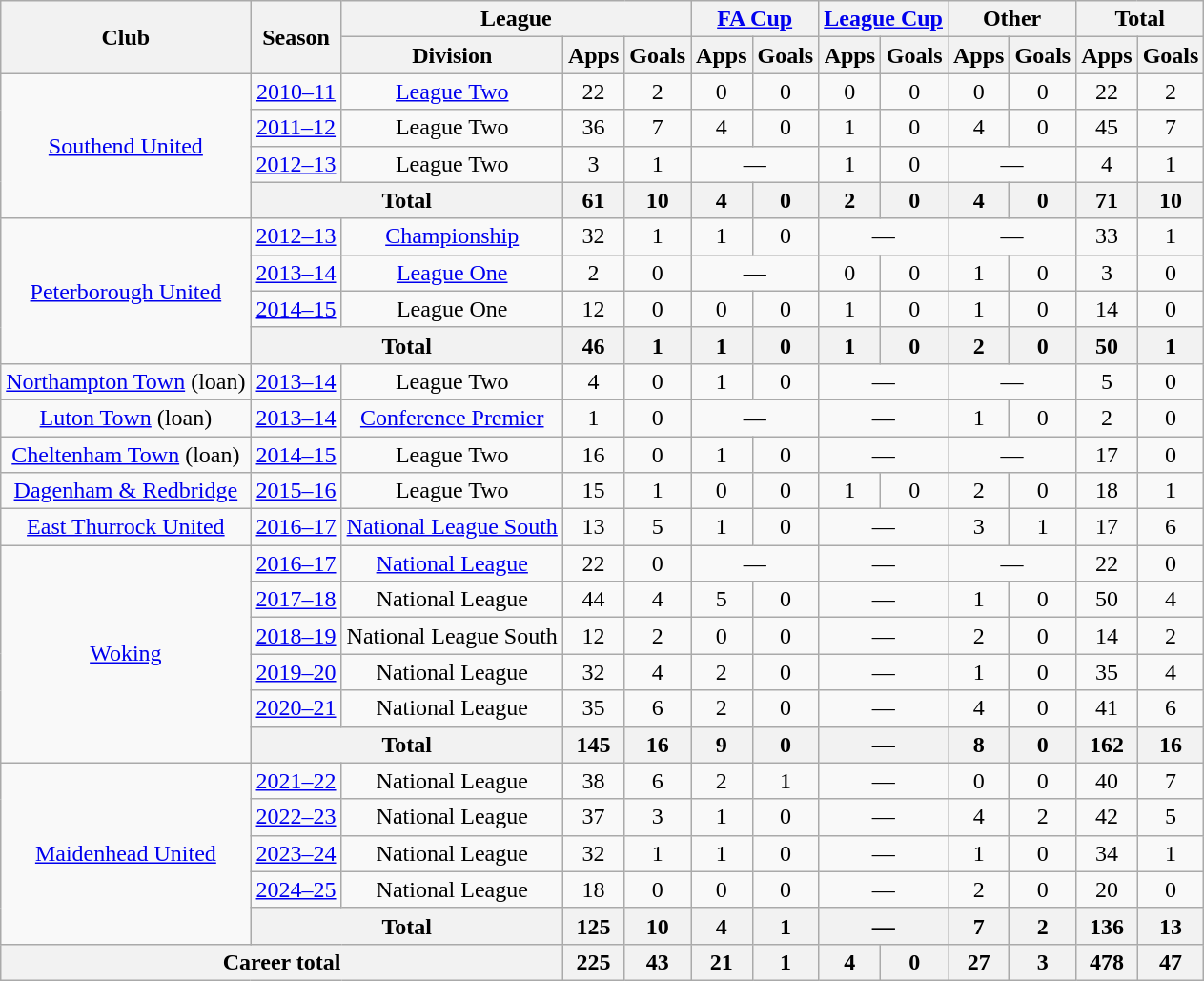<table class=wikitable style="text-align: center">
<tr>
<th rowspan=2>Club</th>
<th rowspan=2>Season</th>
<th colspan=3>League</th>
<th colspan=2><a href='#'>FA Cup</a></th>
<th colspan=2><a href='#'>League Cup</a></th>
<th colspan=2>Other</th>
<th colspan=3>Total</th>
</tr>
<tr>
<th>Division</th>
<th>Apps</th>
<th>Goals</th>
<th>Apps</th>
<th>Goals</th>
<th>Apps</th>
<th>Goals</th>
<th>Apps</th>
<th>Goals</th>
<th>Apps</th>
<th>Goals</th>
</tr>
<tr>
<td rowspan=4><a href='#'>Southend United</a></td>
<td><a href='#'>2010–11</a></td>
<td><a href='#'>League Two</a></td>
<td>22</td>
<td>2</td>
<td>0</td>
<td>0</td>
<td>0</td>
<td>0</td>
<td>0</td>
<td>0</td>
<td>22</td>
<td>2</td>
</tr>
<tr>
<td><a href='#'>2011–12</a></td>
<td>League Two</td>
<td>36</td>
<td>7</td>
<td>4</td>
<td>0</td>
<td>1</td>
<td>0</td>
<td>4</td>
<td>0</td>
<td>45</td>
<td>7</td>
</tr>
<tr>
<td><a href='#'>2012–13</a></td>
<td>League Two</td>
<td>3</td>
<td>1</td>
<td colspan=2>—</td>
<td>1</td>
<td>0</td>
<td colspan=2>—</td>
<td>4</td>
<td>1</td>
</tr>
<tr>
<th colspan=2>Total</th>
<th>61</th>
<th>10</th>
<th>4</th>
<th>0</th>
<th>2</th>
<th>0</th>
<th>4</th>
<th>0</th>
<th>71</th>
<th>10</th>
</tr>
<tr>
<td rowspan=4><a href='#'>Peterborough United</a></td>
<td><a href='#'>2012–13</a></td>
<td><a href='#'>Championship</a></td>
<td>32</td>
<td>1</td>
<td>1</td>
<td>0</td>
<td colspan=2>—</td>
<td colspan=2>—</td>
<td>33</td>
<td>1</td>
</tr>
<tr>
<td><a href='#'>2013–14</a></td>
<td><a href='#'>League One</a></td>
<td>2</td>
<td>0</td>
<td colspan=2>—</td>
<td>0</td>
<td>0</td>
<td>1</td>
<td>0</td>
<td>3</td>
<td>0</td>
</tr>
<tr>
<td><a href='#'>2014–15</a></td>
<td>League One</td>
<td>12</td>
<td>0</td>
<td>0</td>
<td>0</td>
<td>1</td>
<td>0</td>
<td>1</td>
<td>0</td>
<td>14</td>
<td>0</td>
</tr>
<tr>
<th colspan=2>Total</th>
<th>46</th>
<th>1</th>
<th>1</th>
<th>0</th>
<th>1</th>
<th>0</th>
<th>2</th>
<th>0</th>
<th>50</th>
<th>1</th>
</tr>
<tr>
<td><a href='#'>Northampton Town</a> (loan)</td>
<td><a href='#'>2013–14</a></td>
<td>League Two</td>
<td>4</td>
<td>0</td>
<td>1</td>
<td>0</td>
<td colspan=2>—</td>
<td colspan=2>—</td>
<td>5</td>
<td>0</td>
</tr>
<tr>
<td><a href='#'>Luton Town</a> (loan)</td>
<td><a href='#'>2013–14</a></td>
<td><a href='#'>Conference Premier</a></td>
<td>1</td>
<td>0</td>
<td colspan=2>—</td>
<td colspan=2>—</td>
<td>1</td>
<td>0</td>
<td>2</td>
<td>0</td>
</tr>
<tr>
<td><a href='#'>Cheltenham Town</a> (loan)</td>
<td><a href='#'>2014–15</a></td>
<td>League Two</td>
<td>16</td>
<td>0</td>
<td>1</td>
<td>0</td>
<td colspan=2>—</td>
<td colspan=2>—</td>
<td>17</td>
<td>0</td>
</tr>
<tr>
<td><a href='#'>Dagenham & Redbridge</a></td>
<td><a href='#'>2015–16</a></td>
<td>League Two</td>
<td>15</td>
<td>1</td>
<td>0</td>
<td>0</td>
<td>1</td>
<td>0</td>
<td>2</td>
<td>0</td>
<td>18</td>
<td>1</td>
</tr>
<tr>
<td><a href='#'>East Thurrock United</a></td>
<td><a href='#'>2016–17</a></td>
<td><a href='#'>National League South</a></td>
<td>13</td>
<td>5</td>
<td>1</td>
<td>0</td>
<td colspan=2>—</td>
<td>3</td>
<td>1</td>
<td>17</td>
<td>6</td>
</tr>
<tr>
<td rowspan=6><a href='#'>Woking</a></td>
<td><a href='#'>2016–17</a></td>
<td><a href='#'>National League</a></td>
<td>22</td>
<td>0</td>
<td colspan=2>—</td>
<td colspan=2>—</td>
<td colspan=2>—</td>
<td>22</td>
<td>0</td>
</tr>
<tr>
<td><a href='#'>2017–18</a></td>
<td>National League</td>
<td>44</td>
<td>4</td>
<td>5</td>
<td>0</td>
<td colspan=2>—</td>
<td>1</td>
<td>0</td>
<td>50</td>
<td>4</td>
</tr>
<tr>
<td><a href='#'>2018–19</a></td>
<td>National League South</td>
<td>12</td>
<td>2</td>
<td>0</td>
<td>0</td>
<td colspan=2>—</td>
<td>2</td>
<td>0</td>
<td>14</td>
<td>2</td>
</tr>
<tr>
<td><a href='#'>2019–20</a></td>
<td>National League</td>
<td>32</td>
<td>4</td>
<td>2</td>
<td>0</td>
<td colspan=2>—</td>
<td>1</td>
<td>0</td>
<td>35</td>
<td>4</td>
</tr>
<tr>
<td><a href='#'>2020–21</a></td>
<td>National League</td>
<td>35</td>
<td>6</td>
<td>2</td>
<td>0</td>
<td colspan=2>—</td>
<td>4</td>
<td>0</td>
<td>41</td>
<td>6</td>
</tr>
<tr>
<th colspan=2>Total</th>
<th>145</th>
<th>16</th>
<th>9</th>
<th>0</th>
<th colspan=2>—</th>
<th>8</th>
<th>0</th>
<th>162</th>
<th>16</th>
</tr>
<tr>
<td rowspan=5><a href='#'>Maidenhead United</a></td>
<td><a href='#'>2021–22</a></td>
<td>National League</td>
<td>38</td>
<td>6</td>
<td>2</td>
<td>1</td>
<td colspan=2>—</td>
<td>0</td>
<td>0</td>
<td>40</td>
<td>7</td>
</tr>
<tr>
<td><a href='#'>2022–23</a></td>
<td>National League</td>
<td>37</td>
<td>3</td>
<td>1</td>
<td>0</td>
<td colspan=2>—</td>
<td>4</td>
<td>2</td>
<td>42</td>
<td>5</td>
</tr>
<tr>
<td><a href='#'>2023–24</a></td>
<td>National League</td>
<td>32</td>
<td>1</td>
<td>1</td>
<td>0</td>
<td colspan=2>—</td>
<td>1</td>
<td>0</td>
<td>34</td>
<td>1</td>
</tr>
<tr>
<td><a href='#'>2024–25</a></td>
<td>National League</td>
<td>18</td>
<td>0</td>
<td>0</td>
<td>0</td>
<td colspan=2>—</td>
<td>2</td>
<td>0</td>
<td>20</td>
<td>0</td>
</tr>
<tr>
<th colspan=2>Total</th>
<th>125</th>
<th>10</th>
<th>4</th>
<th>1</th>
<th colspan=2>—</th>
<th>7</th>
<th>2</th>
<th>136</th>
<th>13</th>
</tr>
<tr>
<th colspan=3>Career total</th>
<th>225</th>
<th>43</th>
<th>21</th>
<th>1</th>
<th>4</th>
<th>0</th>
<th>27</th>
<th>3</th>
<th>478</th>
<th>47</th>
</tr>
</table>
